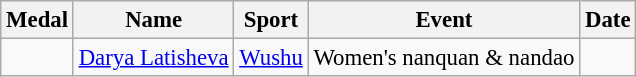<table class="wikitable sortable" style="font-size: 95%;">
<tr>
<th>Medal</th>
<th>Name</th>
<th>Sport</th>
<th>Event</th>
<th>Date</th>
</tr>
<tr>
<td></td>
<td><a href='#'>Darya Latisheva</a></td>
<td><a href='#'>Wushu</a></td>
<td>Women's nanquan & nandao</td>
<td></td>
</tr>
</table>
